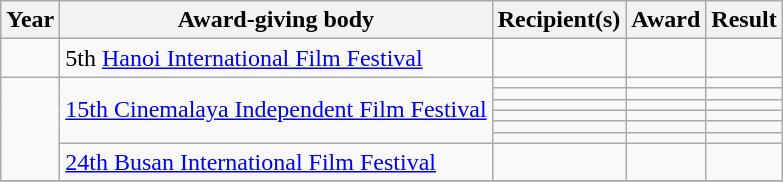<table class="wikitable" style="font-size:100%;">
<tr>
<th scope="col">Year</th>
<th scope="col">Award-giving body</th>
<th scope="col">Recipient(s)</th>
<th scope="col">Award</th>
<th scope="col">Result</th>
</tr>
<tr>
<td></td>
<td>5th <a href='#'>Hanoi International Film Festival</a></td>
<td></td>
<td></td>
<td></td>
</tr>
<tr>
<td rowspan="7"></td>
<td rowspan="6"><a href='#'>15th Cinemalaya Independent Film Festival</a></td>
<td></td>
<td></td>
<td></td>
</tr>
<tr>
<td></td>
<td></td>
<td></td>
</tr>
<tr>
<td></td>
<td></td>
<td></td>
</tr>
<tr>
<td></td>
<td></td>
<td></td>
</tr>
<tr>
<td></td>
<td></td>
<td></td>
</tr>
<tr>
<td></td>
<td></td>
<td></td>
</tr>
<tr>
<td><a href='#'>24th Busan International Film Festival</a></td>
<td></td>
<td></td>
<td></td>
</tr>
<tr>
</tr>
</table>
